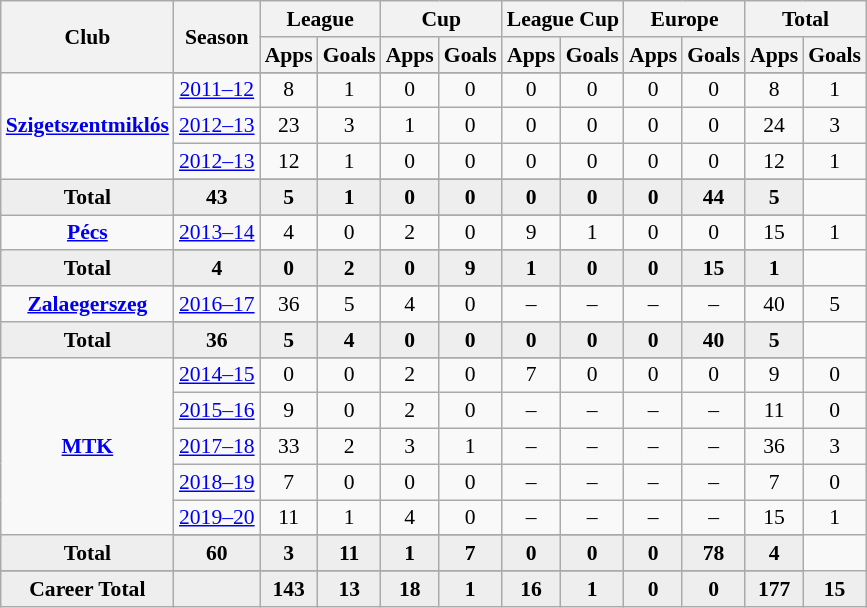<table class="wikitable" style="font-size:90%; text-align: center;">
<tr>
<th rowspan="2">Club</th>
<th rowspan="2">Season</th>
<th colspan="2">League</th>
<th colspan="2">Cup</th>
<th colspan="2">League Cup</th>
<th colspan="2">Europe</th>
<th colspan="2">Total</th>
</tr>
<tr>
<th>Apps</th>
<th>Goals</th>
<th>Apps</th>
<th>Goals</th>
<th>Apps</th>
<th>Goals</th>
<th>Apps</th>
<th>Goals</th>
<th>Apps</th>
<th>Goals</th>
</tr>
<tr ||-||-||-|->
<td rowspan="5" valign="center"><strong><a href='#'>Szigetszentmiklós</a></strong></td>
</tr>
<tr>
<td><a href='#'>2011–12</a></td>
<td>8</td>
<td>1</td>
<td>0</td>
<td>0</td>
<td>0</td>
<td>0</td>
<td>0</td>
<td>0</td>
<td>8</td>
<td>1</td>
</tr>
<tr>
<td><a href='#'>2012–13</a></td>
<td>23</td>
<td>3</td>
<td>1</td>
<td>0</td>
<td>0</td>
<td>0</td>
<td>0</td>
<td>0</td>
<td>24</td>
<td>3</td>
</tr>
<tr>
<td><a href='#'>2012–13</a></td>
<td>12</td>
<td>1</td>
<td>0</td>
<td>0</td>
<td>0</td>
<td>0</td>
<td>0</td>
<td>0</td>
<td>12</td>
<td>1</td>
</tr>
<tr>
</tr>
<tr style="font-weight:bold; background-color:#eeeeee;">
<td>Total</td>
<td>43</td>
<td>5</td>
<td>1</td>
<td>0</td>
<td>0</td>
<td>0</td>
<td>0</td>
<td>0</td>
<td>44</td>
<td>5</td>
</tr>
<tr>
<td rowspan="3" valign="center"><strong><a href='#'>Pécs</a></strong></td>
</tr>
<tr>
<td><a href='#'>2013–14</a></td>
<td>4</td>
<td>0</td>
<td>2</td>
<td>0</td>
<td>9</td>
<td>1</td>
<td>0</td>
<td>0</td>
<td>15</td>
<td>1</td>
</tr>
<tr>
</tr>
<tr style="font-weight:bold; background-color:#eeeeee;">
<td>Total</td>
<td>4</td>
<td>0</td>
<td>2</td>
<td>0</td>
<td>9</td>
<td>1</td>
<td>0</td>
<td>0</td>
<td>15</td>
<td>1</td>
</tr>
<tr>
<td rowspan="3" valign="center"><strong><a href='#'>Zalaegerszeg</a></strong></td>
</tr>
<tr>
<td><a href='#'>2016–17</a></td>
<td>36</td>
<td>5</td>
<td>4</td>
<td>0</td>
<td>–</td>
<td>–</td>
<td>–</td>
<td>–</td>
<td>40</td>
<td>5</td>
</tr>
<tr>
</tr>
<tr style="font-weight:bold; background-color:#eeeeee;">
<td>Total</td>
<td>36</td>
<td>5</td>
<td>4</td>
<td>0</td>
<td>0</td>
<td>0</td>
<td>0</td>
<td>0</td>
<td>40</td>
<td>5</td>
</tr>
<tr>
<td rowspan="7" valign="center"><strong><a href='#'>MTK</a></strong></td>
</tr>
<tr>
<td><a href='#'>2014–15</a></td>
<td>0</td>
<td>0</td>
<td>2</td>
<td>0</td>
<td>7</td>
<td>0</td>
<td>0</td>
<td>0</td>
<td>9</td>
<td>0</td>
</tr>
<tr>
<td><a href='#'>2015–16</a></td>
<td>9</td>
<td>0</td>
<td>2</td>
<td>0</td>
<td>–</td>
<td>–</td>
<td>–</td>
<td>–</td>
<td>11</td>
<td>0</td>
</tr>
<tr>
<td><a href='#'>2017–18</a></td>
<td>33</td>
<td>2</td>
<td>3</td>
<td>1</td>
<td>–</td>
<td>–</td>
<td>–</td>
<td>–</td>
<td>36</td>
<td>3</td>
</tr>
<tr>
<td><a href='#'>2018–19</a></td>
<td>7</td>
<td>0</td>
<td>0</td>
<td>0</td>
<td>–</td>
<td>–</td>
<td>–</td>
<td>–</td>
<td>7</td>
<td>0</td>
</tr>
<tr>
<td><a href='#'>2019–20</a></td>
<td>11</td>
<td>1</td>
<td>4</td>
<td>0</td>
<td>–</td>
<td>–</td>
<td>–</td>
<td>–</td>
<td>15</td>
<td>1</td>
</tr>
<tr>
</tr>
<tr style="font-weight:bold; background-color:#eeeeee;">
<td>Total</td>
<td>60</td>
<td>3</td>
<td>11</td>
<td>1</td>
<td>7</td>
<td>0</td>
<td>0</td>
<td>0</td>
<td>78</td>
<td>4</td>
</tr>
<tr>
</tr>
<tr style="font-weight:bold; background-color:#eeeeee;">
<td rowspan="2" valign="top"><strong>Career Total</strong></td>
<td></td>
<td><strong>143</strong></td>
<td><strong>13</strong></td>
<td><strong>18</strong></td>
<td><strong>1</strong></td>
<td><strong>16</strong></td>
<td><strong>1</strong></td>
<td><strong>0</strong></td>
<td><strong>0</strong></td>
<td><strong>177</strong></td>
<td><strong>15</strong></td>
</tr>
</table>
